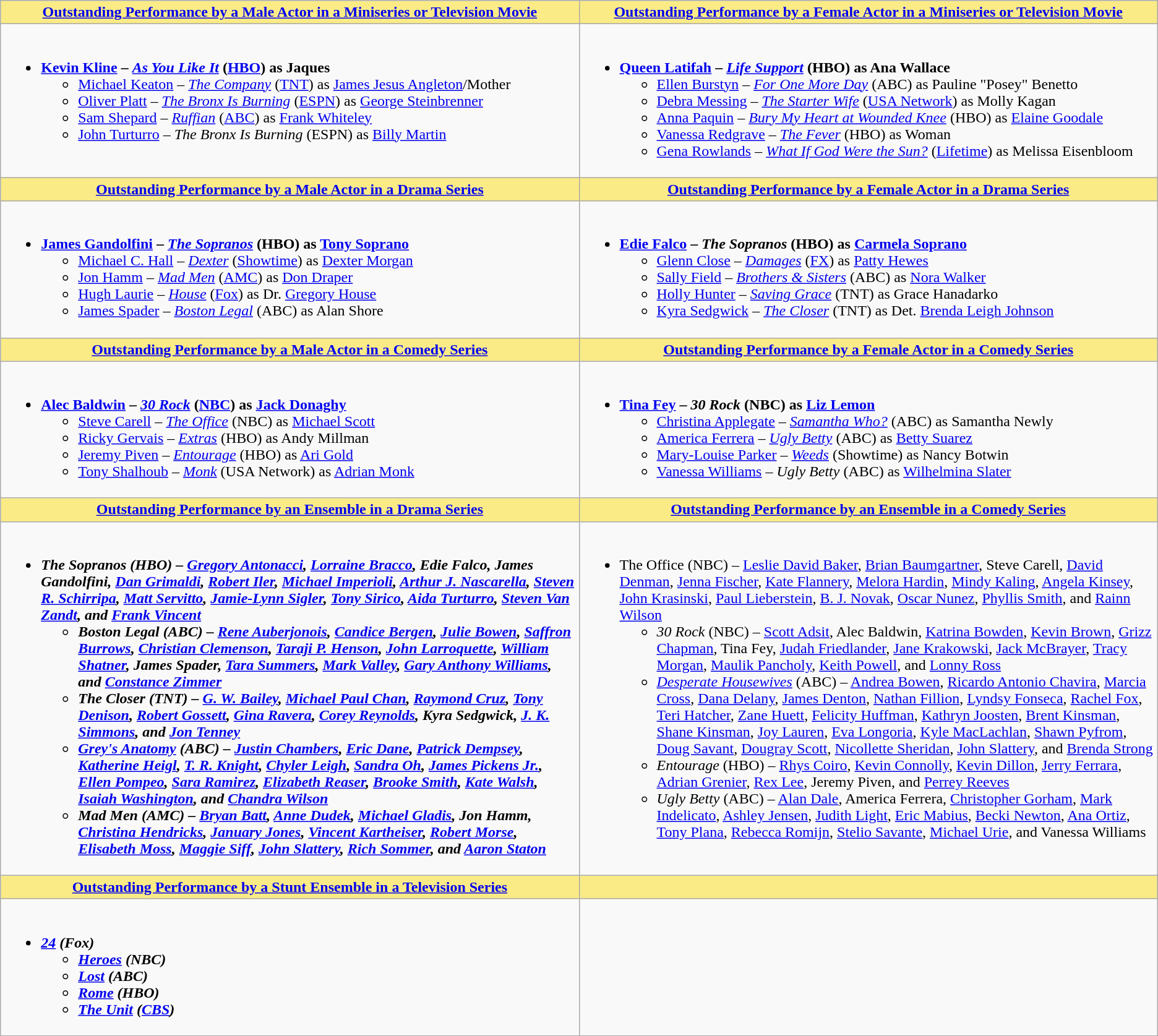<table class=wikitable>
<tr>
<th style="background:#FAEB86;" width="50%"><a href='#'>Outstanding Performance by a Male Actor in a Miniseries or Television Movie</a></th>
<th style="background:#FAEB86;" width="50%"><a href='#'>Outstanding Performance by a Female Actor in a Miniseries or Television Movie</a></th>
</tr>
<tr>
<td valign="top"><br><ul><li><strong><a href='#'>Kevin Kline</a> – <em><a href='#'>As You Like It</a></em> (<a href='#'>HBO</a>) as Jaques</strong><ul><li><a href='#'>Michael Keaton</a> – <em><a href='#'>The Company</a></em> (<a href='#'>TNT</a>) as <a href='#'>James Jesus Angleton</a>/Mother</li><li><a href='#'>Oliver Platt</a> – <em><a href='#'>The Bronx Is Burning</a></em> (<a href='#'>ESPN</a>) as <a href='#'>George Steinbrenner</a></li><li><a href='#'>Sam Shepard</a> – <em><a href='#'>Ruffian</a></em> (<a href='#'>ABC</a>) as <a href='#'>Frank Whiteley</a></li><li><a href='#'>John Turturro</a> – <em>The Bronx Is Burning</em> (ESPN) as <a href='#'>Billy Martin</a></li></ul></li></ul></td>
<td valign="top"><br><ul><li><strong><a href='#'>Queen Latifah</a> – <em><a href='#'>Life Support</a></em> (HBO) as Ana Wallace</strong><ul><li><a href='#'>Ellen Burstyn</a> – <em><a href='#'>For One More Day</a></em> (ABC) as Pauline "Posey" Benetto</li><li><a href='#'>Debra Messing</a> – <em><a href='#'>The Starter Wife</a></em> (<a href='#'>USA Network</a>) as Molly Kagan</li><li><a href='#'>Anna Paquin</a> – <em><a href='#'>Bury My Heart at Wounded Knee</a></em> (HBO) as <a href='#'>Elaine Goodale</a></li><li><a href='#'>Vanessa Redgrave</a> – <em><a href='#'>The Fever</a></em> (HBO) as Woman</li><li><a href='#'>Gena Rowlands</a> – <em><a href='#'>What If God Were the Sun?</a></em> (<a href='#'>Lifetime</a>) as Melissa Eisenbloom</li></ul></li></ul></td>
</tr>
<tr>
<th style="background:#FAEB86;"><a href='#'>Outstanding Performance by a Male Actor in a Drama Series</a></th>
<th style="background:#FAEB86;"><a href='#'>Outstanding Performance by a Female Actor in a Drama Series</a></th>
</tr>
<tr>
<td valign="top"><br><ul><li><strong><a href='#'>James Gandolfini</a> – <em><a href='#'>The Sopranos</a></em> (HBO) as <a href='#'>Tony Soprano</a></strong><ul><li><a href='#'>Michael C. Hall</a> – <em><a href='#'>Dexter</a></em> (<a href='#'>Showtime</a>) as <a href='#'>Dexter Morgan</a></li><li><a href='#'>Jon Hamm</a> – <em><a href='#'>Mad Men</a></em> (<a href='#'>AMC</a>) as <a href='#'>Don Draper</a></li><li><a href='#'>Hugh Laurie</a> – <em><a href='#'>House</a></em> (<a href='#'>Fox</a>) as Dr. <a href='#'>Gregory House</a></li><li><a href='#'>James Spader</a> – <em><a href='#'>Boston Legal</a></em> (ABC) as Alan Shore</li></ul></li></ul></td>
<td valign="top"><br><ul><li><strong><a href='#'>Edie Falco</a> – <em>The Sopranos</em> (HBO) as <a href='#'>Carmela Soprano</a></strong><ul><li><a href='#'>Glenn Close</a> – <em><a href='#'>Damages</a></em> (<a href='#'>FX</a>) as <a href='#'>Patty Hewes</a></li><li><a href='#'>Sally Field</a> – <em><a href='#'>Brothers & Sisters</a></em> (ABC) as <a href='#'>Nora Walker</a></li><li><a href='#'>Holly Hunter</a> – <em><a href='#'>Saving Grace</a></em> (TNT) as Grace Hanadarko</li><li><a href='#'>Kyra Sedgwick</a> – <em><a href='#'>The Closer</a></em> (TNT) as Det. <a href='#'>Brenda Leigh Johnson</a></li></ul></li></ul></td>
</tr>
<tr>
<th style="background:#FAEB86;"><a href='#'>Outstanding Performance by a Male Actor in a Comedy Series</a></th>
<th style="background:#FAEB86;"><a href='#'>Outstanding Performance by a Female Actor in a Comedy Series</a></th>
</tr>
<tr>
<td valign="top"><br><ul><li><strong><a href='#'>Alec Baldwin</a> – <em><a href='#'>30 Rock</a></em> (<a href='#'>NBC</a>) as <a href='#'>Jack Donaghy</a></strong><ul><li><a href='#'>Steve Carell</a> – <em><a href='#'>The Office</a></em> (NBC) as <a href='#'>Michael Scott</a></li><li><a href='#'>Ricky Gervais</a> – <em><a href='#'>Extras</a></em> (HBO) as Andy Millman</li><li><a href='#'>Jeremy Piven</a> – <em><a href='#'>Entourage</a></em> (HBO) as <a href='#'>Ari Gold</a></li><li><a href='#'>Tony Shalhoub</a> – <em><a href='#'>Monk</a></em> (USA Network) as <a href='#'>Adrian Monk</a></li></ul></li></ul></td>
<td valign="top"><br><ul><li><strong><a href='#'>Tina Fey</a> – <em>30 Rock</em> (NBC) as <a href='#'>Liz Lemon</a></strong><ul><li><a href='#'>Christina Applegate</a> – <em><a href='#'>Samantha Who?</a></em> (ABC) as Samantha Newly</li><li><a href='#'>America Ferrera</a> – <em><a href='#'>Ugly Betty</a></em> (ABC) as <a href='#'>Betty Suarez</a></li><li><a href='#'>Mary-Louise Parker</a> – <em><a href='#'>Weeds</a></em> (Showtime) as Nancy Botwin</li><li><a href='#'>Vanessa Williams</a> – <em>Ugly Betty</em> (ABC) as <a href='#'>Wilhelmina Slater</a></li></ul></li></ul></td>
</tr>
<tr>
<th style="background:#FAEB86;"><a href='#'>Outstanding Performance by an Ensemble in a Drama Series</a></th>
<th style="background:#FAEB86;"><a href='#'>Outstanding Performance by an Ensemble in a Comedy Series</a></th>
</tr>
<tr>
<td style="vertical-align:top;"><br><ul><li><strong><em>The Sopranos<em> (HBO)<strong> – <a href='#'>Gregory Antonacci</a>, <a href='#'>Lorraine Bracco</a>, Edie Falco, James Gandolfini, <a href='#'>Dan Grimaldi</a>, <a href='#'>Robert Iler</a>, <a href='#'>Michael Imperioli</a>, <a href='#'>Arthur J. Nascarella</a>, <a href='#'>Steven R. Schirripa</a>, <a href='#'>Matt Servitto</a>, <a href='#'>Jamie-Lynn Sigler</a>, <a href='#'>Tony Sirico</a>, <a href='#'>Aida Turturro</a>, <a href='#'>Steven Van Zandt</a>, and <a href='#'>Frank Vincent</a><ul><li></em>Boston Legal<em> (ABC) – <a href='#'>Rene Auberjonois</a>, <a href='#'>Candice Bergen</a>, <a href='#'>Julie Bowen</a>, <a href='#'>Saffron Burrows</a>, <a href='#'>Christian Clemenson</a>, <a href='#'>Taraji P. Henson</a>, <a href='#'>John Larroquette</a>, <a href='#'>William Shatner</a>, James Spader, <a href='#'>Tara Summers</a>, <a href='#'>Mark Valley</a>, <a href='#'>Gary Anthony Williams</a>, and <a href='#'>Constance Zimmer</a></li><li></em>The Closer<em> (TNT) – <a href='#'>G. W. Bailey</a>, <a href='#'>Michael Paul Chan</a>, <a href='#'>Raymond Cruz</a>, <a href='#'>Tony Denison</a>, <a href='#'>Robert Gossett</a>, <a href='#'>Gina Ravera</a>, <a href='#'>Corey Reynolds</a>, Kyra Sedgwick, <a href='#'>J. K. Simmons</a>, and <a href='#'>Jon Tenney</a></li><li></em><a href='#'>Grey's Anatomy</a><em> (ABC) – <a href='#'>Justin Chambers</a>, <a href='#'>Eric Dane</a>, <a href='#'>Patrick Dempsey</a>, <a href='#'>Katherine Heigl</a>, <a href='#'>T. R. Knight</a>, <a href='#'>Chyler Leigh</a>, <a href='#'>Sandra Oh</a>, <a href='#'>James Pickens Jr.</a>, <a href='#'>Ellen Pompeo</a>, <a href='#'>Sara Ramirez</a>, <a href='#'>Elizabeth Reaser</a>, <a href='#'>Brooke Smith</a>, <a href='#'>Kate Walsh</a>, <a href='#'>Isaiah Washington</a>, and <a href='#'>Chandra Wilson</a></li><li></em>Mad Men<em> (AMC) – <a href='#'>Bryan Batt</a>, <a href='#'>Anne Dudek</a>, <a href='#'>Michael Gladis</a>, Jon Hamm, <a href='#'>Christina Hendricks</a>, <a href='#'>January Jones</a>, <a href='#'>Vincent Kartheiser</a>, <a href='#'>Robert Morse</a>, <a href='#'>Elisabeth Moss</a>, <a href='#'>Maggie Siff</a>, <a href='#'>John Slattery</a>, <a href='#'>Rich Sommer</a>, and <a href='#'>Aaron Staton</a></li></ul></li></ul></td>
<td style="vertical-align:top;"><br><ul><li></em></strong>The Office</em> (NBC)</strong> – <a href='#'>Leslie David Baker</a>, <a href='#'>Brian Baumgartner</a>, Steve Carell, <a href='#'>David Denman</a>, <a href='#'>Jenna Fischer</a>, <a href='#'>Kate Flannery</a>, <a href='#'>Melora Hardin</a>, <a href='#'>Mindy Kaling</a>, <a href='#'>Angela Kinsey</a>, <a href='#'>John Krasinski</a>, <a href='#'>Paul Lieberstein</a>, <a href='#'>B. J. Novak</a>, <a href='#'>Oscar Nunez</a>, <a href='#'>Phyllis Smith</a>, and <a href='#'>Rainn Wilson</a><ul><li><em>30 Rock</em> (NBC) – <a href='#'>Scott Adsit</a>, Alec Baldwin, <a href='#'>Katrina Bowden</a>, <a href='#'>Kevin Brown</a>, <a href='#'>Grizz Chapman</a>, Tina Fey, <a href='#'>Judah Friedlander</a>, <a href='#'>Jane Krakowski</a>, <a href='#'>Jack McBrayer</a>, <a href='#'>Tracy Morgan</a>, <a href='#'>Maulik Pancholy</a>, <a href='#'>Keith Powell</a>, and <a href='#'>Lonny Ross</a></li><li><em><a href='#'>Desperate Housewives</a></em> (ABC) – <a href='#'>Andrea Bowen</a>, <a href='#'>Ricardo Antonio Chavira</a>, <a href='#'>Marcia Cross</a>, <a href='#'>Dana Delany</a>, <a href='#'>James Denton</a>, <a href='#'>Nathan Fillion</a>, <a href='#'>Lyndsy Fonseca</a>, <a href='#'>Rachel Fox</a>, <a href='#'>Teri Hatcher</a>, <a href='#'>Zane Huett</a>, <a href='#'>Felicity Huffman</a>, <a href='#'>Kathryn Joosten</a>, <a href='#'>Brent Kinsman</a>, <a href='#'>Shane Kinsman</a>, <a href='#'>Joy Lauren</a>, <a href='#'>Eva Longoria</a>, <a href='#'>Kyle MacLachlan</a>, <a href='#'>Shawn Pyfrom</a>, <a href='#'>Doug Savant</a>, <a href='#'>Dougray Scott</a>, <a href='#'>Nicollette Sheridan</a>, <a href='#'>John Slattery</a>, and <a href='#'>Brenda Strong</a></li><li><em>Entourage</em> (HBO) – <a href='#'>Rhys Coiro</a>, <a href='#'>Kevin Connolly</a>, <a href='#'>Kevin Dillon</a>, <a href='#'>Jerry Ferrara</a>, <a href='#'>Adrian Grenier</a>, <a href='#'>Rex Lee</a>, Jeremy Piven, and <a href='#'>Perrey Reeves</a></li><li><em>Ugly Betty</em> (ABC) – <a href='#'>Alan Dale</a>, America Ferrera, <a href='#'>Christopher Gorham</a>, <a href='#'>Mark Indelicato</a>, <a href='#'>Ashley Jensen</a>, <a href='#'>Judith Light</a>, <a href='#'>Eric Mabius</a>, <a href='#'>Becki Newton</a>, <a href='#'>Ana Ortiz</a>, <a href='#'>Tony Plana</a>, <a href='#'>Rebecca Romijn</a>, <a href='#'>Stelio Savante</a>, <a href='#'>Michael Urie</a>, and Vanessa Williams</li></ul></li></ul></td>
</tr>
<tr>
<th style="background:#FAEB86;"><a href='#'>Outstanding Performance by a Stunt Ensemble in a Television Series</a></th>
<th style="background:#FAEB86;"></th>
</tr>
<tr>
<td style="vertical-align:top;"><br><ul><li><strong><em><a href='#'>24</a><em> (Fox)<strong><ul><li></em><a href='#'>Heroes</a><em> (NBC)</li><li></em><a href='#'>Lost</a><em> (ABC)</li><li></em><a href='#'>Rome</a><em> (HBO)</li><li></em><a href='#'>The Unit</a><em> (<a href='#'>CBS</a>)</li></ul></li></ul></td>
<td style="vertical-align:top;"></td>
</tr>
</table>
